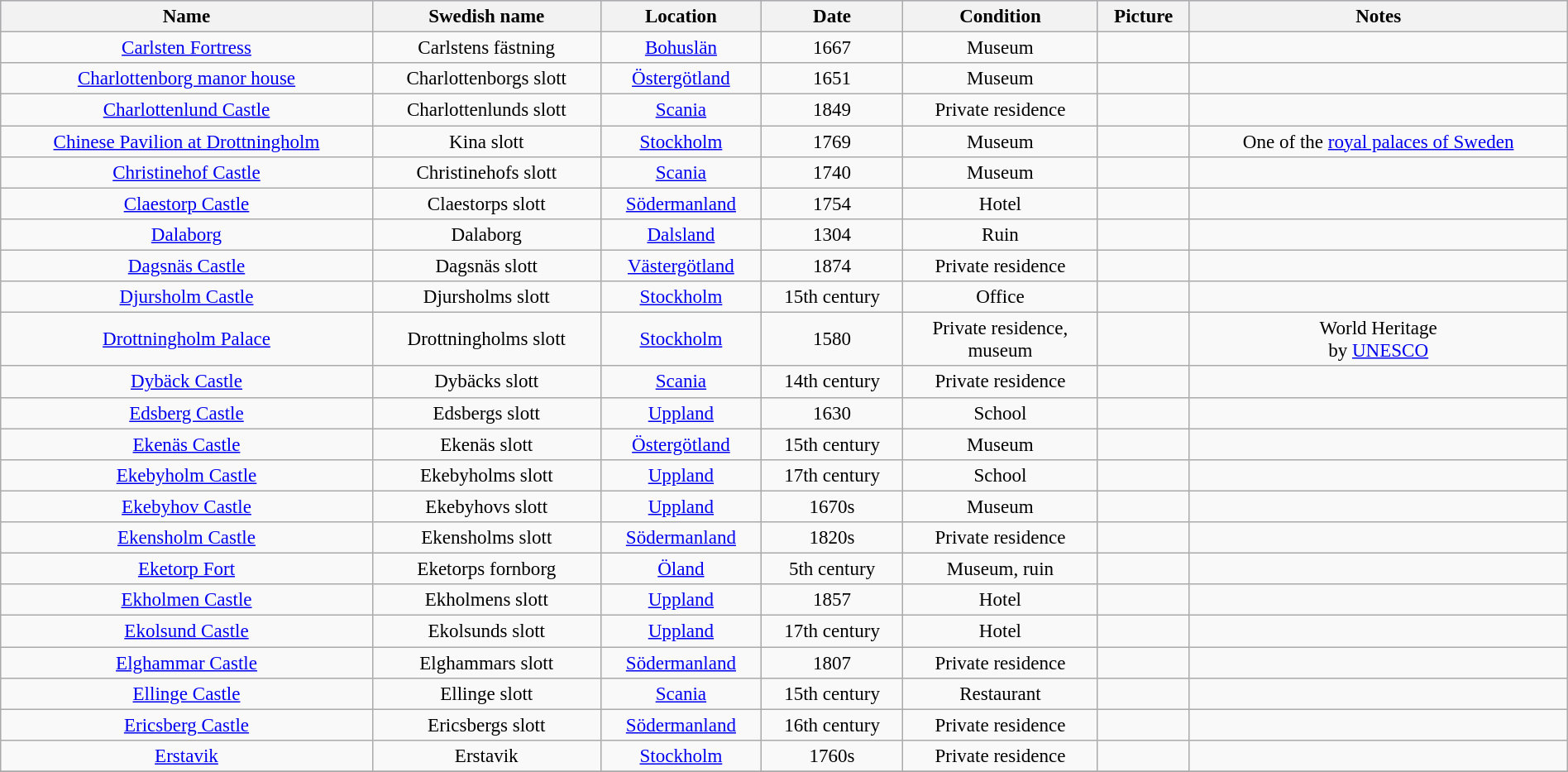<table class="wikitable sortable" style="font-size: 96%; width:100%; text-align: center">
<tr bgcolor="#ccccff">
<th>Name</th>
<th>Swedish name</th>
<th>Location</th>
<th>Date</th>
<th>Condition</th>
<th>Picture</th>
<th>Notes</th>
</tr>
<tr ---->
<td><a href='#'>Carlsten Fortress</a></td>
<td>Carlstens fästning</td>
<td><a href='#'>Bohuslän</a></td>
<td>1667</td>
<td>Museum</td>
<td></td>
<td></td>
</tr>
<tr ---->
<td><a href='#'>Charlottenborg manor house</a></td>
<td>Charlottenborgs slott</td>
<td><a href='#'>Östergötland</a></td>
<td>1651</td>
<td>Museum</td>
<td></td>
<td></td>
</tr>
<tr ---->
<td><a href='#'>Charlottenlund Castle</a></td>
<td>Charlottenlunds slott</td>
<td><a href='#'>Scania</a></td>
<td>1849</td>
<td>Private residence</td>
<td></td>
<td></td>
</tr>
<tr ---->
<td><a href='#'>Chinese Pavilion at Drottningholm</a></td>
<td>Kina slott</td>
<td><a href='#'>Stockholm</a></td>
<td>1769</td>
<td>Museum</td>
<td></td>
<td>One of the <a href='#'>royal palaces of Sweden</a></td>
</tr>
<tr ---->
<td><a href='#'>Christinehof Castle</a></td>
<td>Christinehofs slott</td>
<td><a href='#'>Scania</a></td>
<td>1740</td>
<td>Museum</td>
<td></td>
<td></td>
</tr>
<tr ---->
<td><a href='#'>Claestorp Castle</a></td>
<td>Claestorps slott</td>
<td><a href='#'>Södermanland</a></td>
<td>1754</td>
<td>Hotel</td>
<td></td>
<td></td>
</tr>
<tr ---->
<td><a href='#'>Dalaborg</a></td>
<td>Dalaborg</td>
<td><a href='#'>Dalsland</a></td>
<td>1304</td>
<td>Ruin</td>
<td></td>
<td></td>
</tr>
<tr ---->
<td><a href='#'>Dagsnäs Castle</a></td>
<td>Dagsnäs slott</td>
<td><a href='#'>Västergötland</a></td>
<td>1874</td>
<td>Private residence</td>
<td></td>
<td></td>
</tr>
<tr ---->
<td><a href='#'>Djursholm Castle</a></td>
<td>Djursholms slott</td>
<td><a href='#'>Stockholm</a></td>
<td>15th century</td>
<td>Office</td>
<td></td>
<td></td>
</tr>
<tr ---->
<td><a href='#'>Drottningholm Palace</a></td>
<td>Drottningholms slott</td>
<td><a href='#'>Stockholm</a></td>
<td>1580</td>
<td>Private residence, <br>museum</td>
<td></td>
<td>World Heritage <br>by <a href='#'>UNESCO</a></td>
</tr>
<tr ---->
<td><a href='#'>Dybäck Castle</a></td>
<td>Dybäcks slott</td>
<td><a href='#'>Scania</a></td>
<td>14th century</td>
<td>Private residence</td>
<td></td>
<td></td>
</tr>
<tr ---->
<td><a href='#'>Edsberg Castle</a></td>
<td>Edsbergs slott</td>
<td><a href='#'>Uppland</a></td>
<td>1630</td>
<td>School</td>
<td></td>
<td></td>
</tr>
<tr ---->
<td><a href='#'>Ekenäs Castle</a></td>
<td>Ekenäs slott</td>
<td><a href='#'>Östergötland</a></td>
<td>15th century</td>
<td>Museum</td>
<td></td>
<td></td>
</tr>
<tr ---->
<td><a href='#'>Ekebyholm Castle</a></td>
<td>Ekebyholms slott</td>
<td><a href='#'>Uppland</a></td>
<td>17th century</td>
<td>School</td>
<td></td>
<td></td>
</tr>
<tr ---->
<td><a href='#'>Ekebyhov Castle</a></td>
<td>Ekebyhovs slott</td>
<td><a href='#'>Uppland</a></td>
<td>1670s</td>
<td>Museum</td>
<td></td>
<td></td>
</tr>
<tr ---->
<td><a href='#'>Ekensholm Castle</a></td>
<td>Ekensholms slott</td>
<td><a href='#'>Södermanland</a></td>
<td>1820s</td>
<td>Private residence</td>
<td></td>
<td></td>
</tr>
<tr ---->
<td><a href='#'>Eketorp Fort</a></td>
<td>Eketorps fornborg</td>
<td><a href='#'>Öland</a></td>
<td>5th century</td>
<td>Museum, ruin</td>
<td></td>
<td></td>
</tr>
<tr ---->
<td><a href='#'>Ekholmen Castle</a></td>
<td>Ekholmens slott</td>
<td><a href='#'>Uppland</a></td>
<td>1857</td>
<td>Hotel</td>
<td></td>
<td></td>
</tr>
<tr ---->
<td><a href='#'>Ekolsund Castle</a></td>
<td>Ekolsunds slott</td>
<td><a href='#'>Uppland</a></td>
<td>17th century</td>
<td>Hotel</td>
<td></td>
<td></td>
</tr>
<tr ---->
<td><a href='#'>Elghammar Castle</a></td>
<td>Elghammars slott</td>
<td><a href='#'>Södermanland</a></td>
<td>1807</td>
<td>Private residence</td>
<td></td>
<td></td>
</tr>
<tr ---->
<td><a href='#'>Ellinge Castle</a></td>
<td>Ellinge slott</td>
<td><a href='#'>Scania</a></td>
<td>15th century</td>
<td>Restaurant</td>
<td></td>
<td></td>
</tr>
<tr ---->
<td><a href='#'>Ericsberg Castle</a></td>
<td>Ericsbergs slott</td>
<td><a href='#'>Södermanland</a></td>
<td>16th century</td>
<td>Private residence</td>
<td></td>
<td></td>
</tr>
<tr ---->
<td><a href='#'>Erstavik</a></td>
<td>Erstavik</td>
<td><a href='#'>Stockholm</a></td>
<td>1760s</td>
<td>Private residence</td>
<td></td>
<td></td>
</tr>
<tr ---->
</tr>
</table>
